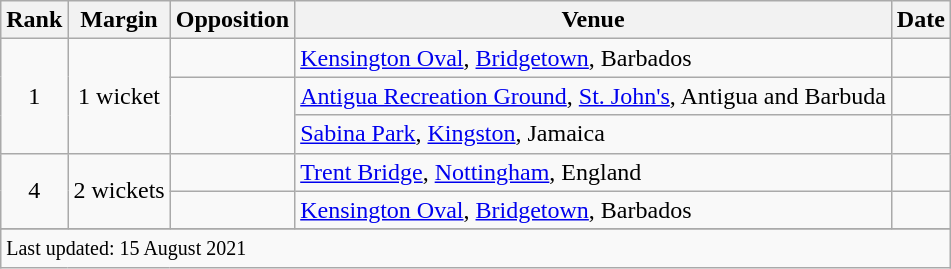<table class="wikitable plainrowheaders sortable">
<tr>
<th scope=col>Rank</th>
<th scope=col>Margin</th>
<th scope=col>Opposition</th>
<th scope=col>Venue</th>
<th scope=col>Date</th>
</tr>
<tr>
<td align=center rowspan=3>1</td>
<td align=center rowspan=3>1 wicket</td>
<td></td>
<td><a href='#'>Kensington Oval</a>, <a href='#'>Bridgetown</a>, Barbados</td>
<td></td>
</tr>
<tr>
<td rowspan=2></td>
<td><a href='#'>Antigua Recreation Ground</a>, <a href='#'>St. John's</a>, Antigua and Barbuda</td>
<td></td>
</tr>
<tr>
<td><a href='#'>Sabina Park</a>, <a href='#'>Kingston</a>, Jamaica</td>
<td></td>
</tr>
<tr>
<td align=center rowspan=2>4</td>
<td align=center rowspan=2>2 wickets</td>
<td></td>
<td><a href='#'>Trent Bridge</a>, <a href='#'>Nottingham</a>, England</td>
<td></td>
</tr>
<tr>
<td></td>
<td><a href='#'>Kensington Oval</a>, <a href='#'>Bridgetown</a>, Barbados</td>
<td></td>
</tr>
<tr>
</tr>
<tr class=sortbottom>
<td colspan=6><small>Last updated: 15 August 2021</small></td>
</tr>
</table>
